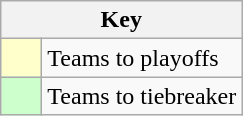<table class="wikitable" style="text-align: center;">
<tr>
<th colspan=2>Key</th>
</tr>
<tr>
<td style="background:#ffffcc; width:20px;"></td>
<td align=left>Teams to playoffs</td>
</tr>
<tr>
<td style="background:#ccffcc; width:20px;"></td>
<td align=left>Teams to tiebreaker</td>
</tr>
</table>
